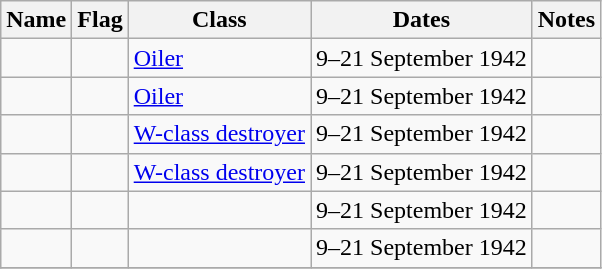<table class="wikitable sortable">
<tr>
<th>Name</th>
<th>Flag</th>
<th>Class</th>
<th>Dates</th>
<th>Notes</th>
</tr>
<tr>
<td></td>
<td></td>
<td><a href='#'>Oiler</a></td>
<td>9–21 September 1942</td>
<td></td>
</tr>
<tr>
<td></td>
<td></td>
<td><a href='#'>Oiler</a></td>
<td>9–21 September 1942</td>
<td></td>
</tr>
<tr>
<td></td>
<td></td>
<td><a href='#'>W-class destroyer</a></td>
<td>9–21 September 1942</td>
<td></td>
</tr>
<tr>
<td></td>
<td></td>
<td><a href='#'>W-class destroyer</a></td>
<td>9–21 September 1942</td>
<td></td>
</tr>
<tr>
<td></td>
<td></td>
<td></td>
<td>9–21 September 1942</td>
<td></td>
</tr>
<tr>
<td></td>
<td></td>
<td></td>
<td>9–21 September 1942</td>
<td></td>
</tr>
<tr>
</tr>
</table>
